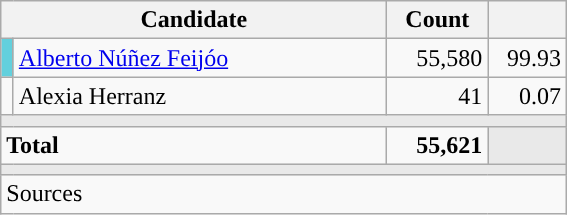<table class="wikitable" style="text-align:right;">
<tr>
<th colspan="2" width="250">Candidate</th>
<th width="60">Count</th>
<th width="45"></th>
</tr>
<tr>
<td width="1" style="color:inherit;background:#62D0DD"></td>
<td align="left"><a href='#'>Alberto Núñez Feijóo</a></td>
<td>55,580</td>
<td>99.93</td>
</tr>
<tr>
<td style="color:inherit;background:"></td>
<td align="left">Alexia Herranz</td>
<td>41</td>
<td>0.07</td>
</tr>
<tr>
<td colspan="4" bgcolor="#E9E9E9"></td>
</tr>
<tr style="font-weight:bold;">
<td align="left" colspan="2">Total</td>
<td>55,621</td>
<td bgcolor="#E9E9E9"></td>
</tr>
<tr>
<td colspan="4" bgcolor="#E9E9E9"></td>
</tr>
<tr>
<td align="left" colspan="4">Sources</td>
</tr>
</table>
